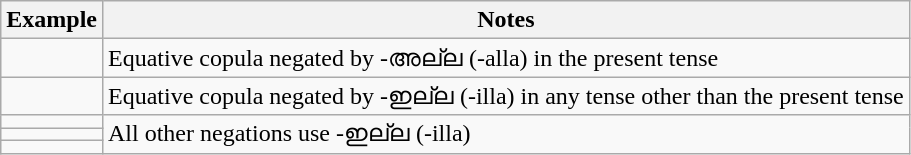<table class="wikitable">
<tr>
<th>Example</th>
<th>Notes</th>
</tr>
<tr>
<td></td>
<td>Equative copula negated by -അല്ല (-alla) in the present tense</td>
</tr>
<tr>
<td></td>
<td>Equative copula negated by -ഇല്ല (-illa) in any tense other than the present tense</td>
</tr>
<tr>
<td></td>
<td rowspan="3">All other negations use -ഇല്ല (-illa)</td>
</tr>
<tr>
<td></td>
</tr>
<tr>
<td></td>
</tr>
</table>
